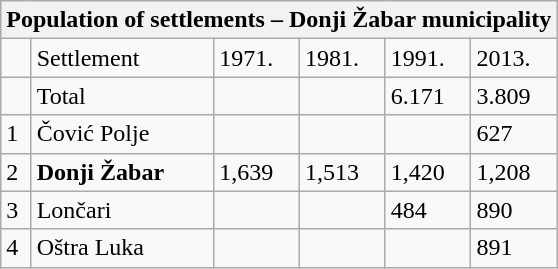<table class="wikitable">
<tr>
<th colspan="6">Population of settlements – Donji Žabar municipality</th>
</tr>
<tr>
<td></td>
<td>Settlement</td>
<td>1971.</td>
<td>1981.</td>
<td>1991.</td>
<td>2013.</td>
</tr>
<tr>
<td></td>
<td>Total</td>
<td></td>
<td></td>
<td>6.171</td>
<td>3.809</td>
</tr>
<tr>
<td>1</td>
<td>Čović Polje</td>
<td></td>
<td></td>
<td></td>
<td>627</td>
</tr>
<tr>
<td>2</td>
<td><strong>Donji Žabar</strong></td>
<td>1,639</td>
<td>1,513</td>
<td>1,420</td>
<td>1,208</td>
</tr>
<tr>
<td>3</td>
<td>Lončari</td>
<td></td>
<td></td>
<td>484</td>
<td>890</td>
</tr>
<tr>
<td>4</td>
<td>Oštra Luka</td>
<td></td>
<td></td>
<td></td>
<td>891</td>
</tr>
</table>
